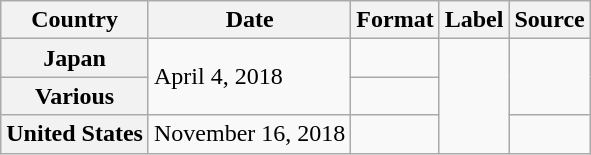<table class="wikitable plainrowheaders">
<tr>
<th>Country</th>
<th>Date</th>
<th>Format</th>
<th>Label</th>
<th>Source</th>
</tr>
<tr>
<th scope="row">Japan</th>
<td rowspan="2">April 4, 2018</td>
<td></td>
<td rowspan="3"></td>
<td rowspan="2"></td>
</tr>
<tr>
<th scope="row">Various</th>
<td></td>
</tr>
<tr>
<th scope="row">United States</th>
<td rowspan="1">November 16, 2018</td>
<td></td>
<td></td>
</tr>
</table>
